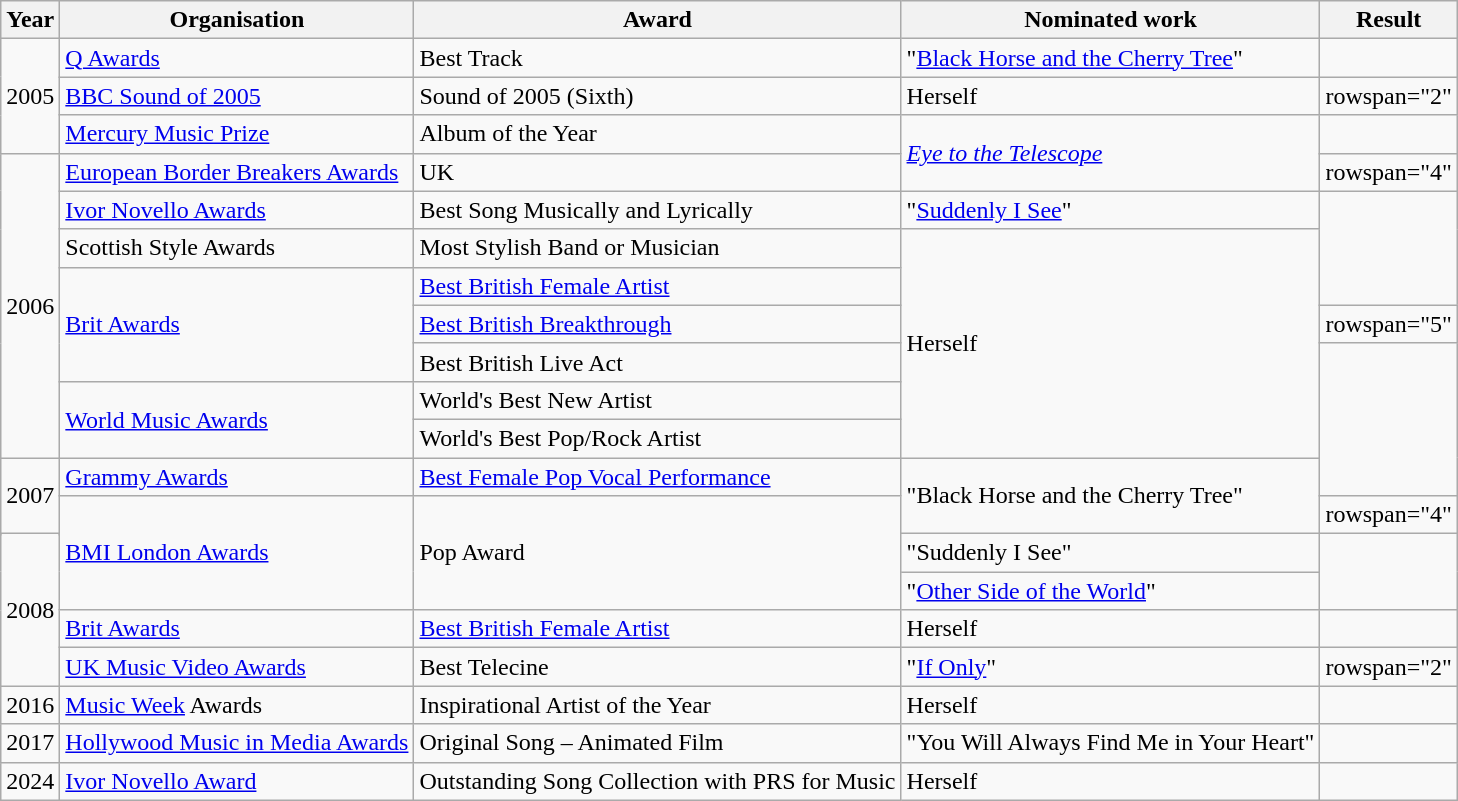<table class="wikitable sortable">
<tr>
<th>Year</th>
<th>Organisation</th>
<th>Award</th>
<th>Nominated work</th>
<th>Result</th>
</tr>
<tr>
<td rowspan="3">2005</td>
<td><a href='#'>Q Awards</a></td>
<td>Best Track</td>
<td>"<a href='#'>Black Horse and the Cherry Tree</a>"</td>
<td></td>
</tr>
<tr>
<td><a href='#'>BBC Sound of 2005</a></td>
<td>Sound of 2005 (Sixth)</td>
<td>Herself</td>
<td>rowspan="2" </td>
</tr>
<tr>
<td><a href='#'>Mercury Music Prize</a></td>
<td>Album of the Year</td>
<td rowspan="2"><em><a href='#'>Eye to the Telescope</a></em></td>
</tr>
<tr>
<td rowspan="8">2006</td>
<td><a href='#'>European Border Breakers Awards</a></td>
<td>UK</td>
<td>rowspan="4" </td>
</tr>
<tr>
<td><a href='#'>Ivor Novello Awards</a></td>
<td>Best Song Musically and Lyrically</td>
<td>"<a href='#'>Suddenly I See</a>"</td>
</tr>
<tr>
<td>Scottish Style Awards</td>
<td>Most Stylish Band or Musician</td>
<td rowspan="6">Herself</td>
</tr>
<tr>
<td rowspan="3"><a href='#'>Brit Awards</a></td>
<td><a href='#'>Best British Female Artist</a></td>
</tr>
<tr>
<td><a href='#'>Best British Breakthrough</a></td>
<td>rowspan="5" </td>
</tr>
<tr>
<td>Best British Live Act</td>
</tr>
<tr>
<td rowspan=2><a href='#'>World Music Awards</a></td>
<td>World's Best New Artist</td>
</tr>
<tr>
<td>World's Best Pop/Rock Artist</td>
</tr>
<tr>
<td rowspan="3">2007</td>
<td><a href='#'>Grammy Awards</a></td>
<td><a href='#'>Best Female Pop Vocal Performance</a></td>
<td rowspan="2">"Black Horse and the Cherry Tree"</td>
</tr>
<tr>
<td rowspan="4"><a href='#'>BMI London Awards</a></td>
<td rowspan="4">Pop Award</td>
<td>rowspan="4" </td>
</tr>
<tr>
<td rowspan="2">"Suddenly I See"</td>
</tr>
<tr>
<td rowspan="4">2008</td>
</tr>
<tr>
<td>"<a href='#'>Other Side of the World</a>"</td>
</tr>
<tr>
<td><a href='#'>Brit Awards</a></td>
<td><a href='#'>Best British Female Artist</a></td>
<td>Herself</td>
<td></td>
</tr>
<tr>
<td><a href='#'>UK Music Video Awards</a></td>
<td>Best Telecine</td>
<td>"<a href='#'>If Only</a>"</td>
<td>rowspan="2" </td>
</tr>
<tr>
<td>2016</td>
<td><a href='#'>Music Week</a> Awards</td>
<td>Inspirational Artist of the Year</td>
<td>Herself</td>
</tr>
<tr>
<td>2017</td>
<td><a href='#'>Hollywood Music in Media Awards</a></td>
<td>Original Song – Animated Film</td>
<td>"You Will Always Find Me in Your Heart"</td>
<td></td>
</tr>
<tr>
<td>2024</td>
<td><a href='#'>Ivor Novello Award</a></td>
<td>Outstanding Song Collection with PRS for Music</td>
<td>Herself</td>
<td></td>
</tr>
</table>
